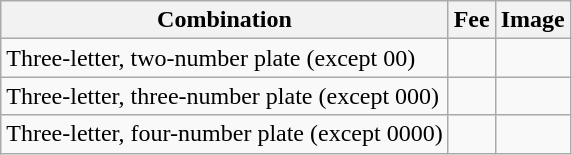<table class="wikitable">
<tr>
<th>Combination</th>
<th>Fee</th>
<th>Image</th>
</tr>
<tr>
<td>Three-letter, two-number plate (except 00)</td>
<td></td>
<td></td>
</tr>
<tr>
<td>Three-letter, three-number plate (except 000)</td>
<td></td>
<td></td>
</tr>
<tr>
<td>Three-letter, four-number plate (except 0000)</td>
<td></td>
<td></td>
</tr>
</table>
